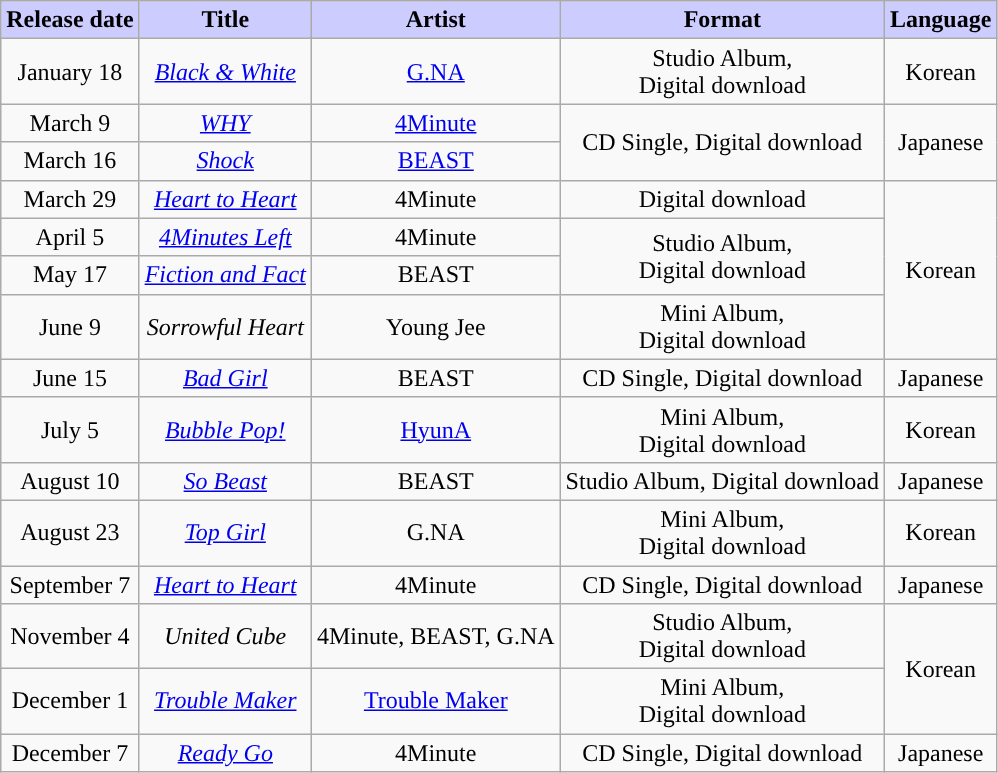<table class="wikitable sortable" style="text-align:center">
<tr>
<th style="background:#CCF;">Release date</th>
<th style="background:#CCF;">Title</th>
<th style="background:#CCF;">Artist</th>
<th style="background:#CCF;">Format</th>
<th style="background:#CCF;">Language</th>
</tr>
<tr>
<td>January 18</td>
<td><em><a href='#'>Black & White</a></em></td>
<td><a href='#'>G.NA</a></td>
<td>Studio Album,<br>Digital download</td>
<td>Korean</td>
</tr>
<tr>
<td>March 9</td>
<td><em><a href='#'>WHY</a></em></td>
<td><a href='#'>4Minute</a></td>
<td rowspan="2">CD Single, Digital download</td>
<td rowspan="2">Japanese</td>
</tr>
<tr>
<td>March 16</td>
<td><em><a href='#'>Shock</a></em></td>
<td><a href='#'>BEAST</a></td>
</tr>
<tr>
<td>March 29</td>
<td><em><a href='#'>Heart to Heart</a></em></td>
<td>4Minute</td>
<td>Digital download</td>
<td rowspan="4">Korean</td>
</tr>
<tr>
<td>April 5</td>
<td><em><a href='#'>4Minutes Left</a></em></td>
<td>4Minute</td>
<td rowspan="2">Studio Album,<br>Digital download</td>
</tr>
<tr>
<td>May 17</td>
<td><em><a href='#'>Fiction and Fact</a></em></td>
<td>BEAST</td>
</tr>
<tr>
<td>June 9</td>
<td><em>Sorrowful Heart</em></td>
<td>Young Jee</td>
<td>Mini Album,<br>Digital download</td>
</tr>
<tr>
<td>June 15</td>
<td><em><a href='#'>Bad Girl</a></em></td>
<td>BEAST</td>
<td>CD Single, Digital download</td>
<td>Japanese</td>
</tr>
<tr>
<td>July 5</td>
<td><em><a href='#'>Bubble Pop!</a></em></td>
<td><a href='#'>HyunA</a></td>
<td>Mini Album,<br>Digital download</td>
<td>Korean</td>
</tr>
<tr>
<td>August 10</td>
<td><em><a href='#'>So Beast</a></em></td>
<td>BEAST</td>
<td>Studio Album, Digital download</td>
<td>Japanese</td>
</tr>
<tr>
<td>August 23</td>
<td><em><a href='#'>Top Girl</a></em></td>
<td>G.NA</td>
<td>Mini Album,<br>Digital download</td>
<td>Korean</td>
</tr>
<tr>
<td>September 7</td>
<td><em><a href='#'>Heart to Heart</a></em></td>
<td>4Minute</td>
<td>CD Single, Digital download</td>
<td>Japanese</td>
</tr>
<tr>
<td>November 4</td>
<td><em>United Cube</em></td>
<td>4Minute, BEAST, G.NA</td>
<td>Studio Album,<br>Digital download</td>
<td rowspan="2">Korean</td>
</tr>
<tr>
<td>December 1</td>
<td><em><a href='#'>Trouble Maker</a></em></td>
<td rowspan="1"><a href='#'>Trouble Maker</a></td>
<td>Mini Album,<br>Digital download</td>
</tr>
<tr>
<td>December 7</td>
<td><em><a href='#'>Ready Go</a></em></td>
<td>4Minute</td>
<td>CD Single, Digital download</td>
<td>Japanese</td>
</tr>
</table>
